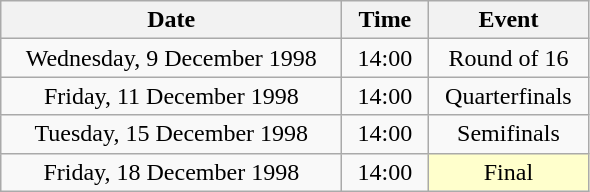<table class = "wikitable" style="text-align:center;">
<tr>
<th width=220>Date</th>
<th width=50>Time</th>
<th width=100>Event</th>
</tr>
<tr>
<td>Wednesday, 9 December 1998</td>
<td>14:00</td>
<td>Round of 16</td>
</tr>
<tr>
<td>Friday, 11 December 1998</td>
<td>14:00</td>
<td>Quarterfinals</td>
</tr>
<tr>
<td>Tuesday, 15 December 1998</td>
<td>14:00</td>
<td>Semifinals</td>
</tr>
<tr>
<td>Friday, 18 December 1998</td>
<td>14:00</td>
<td bgcolor=ffffcc>Final</td>
</tr>
</table>
